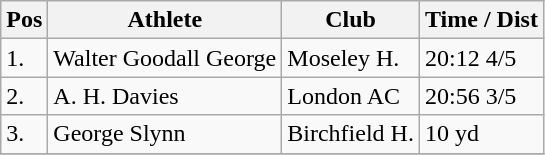<table class="wikitable">
<tr>
<th>Pos</th>
<th>Athlete</th>
<th>Club</th>
<th>Time / Dist</th>
</tr>
<tr>
<td>1.</td>
<td>Walter Goodall George</td>
<td>Moseley H.</td>
<td>20:12 4/5</td>
</tr>
<tr>
<td>2.</td>
<td>A. H. Davies</td>
<td>London AC</td>
<td>20:56 3/5</td>
</tr>
<tr>
<td>3.</td>
<td>George Slynn</td>
<td>Birchfield H.</td>
<td>10 yd</td>
</tr>
<tr>
</tr>
</table>
